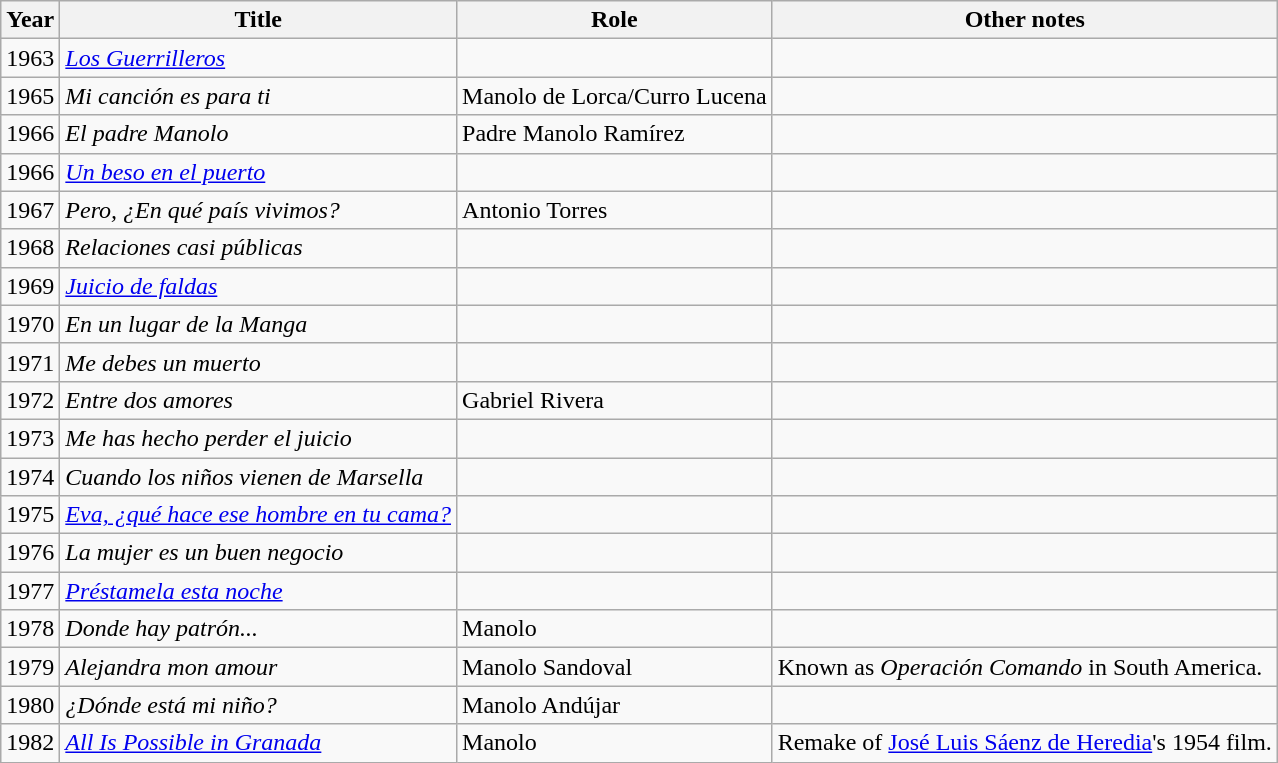<table class="wikitable sortable">
<tr>
<th>Year</th>
<th>Title</th>
<th>Role</th>
<th class="unsortable">Other notes</th>
</tr>
<tr>
<td>1963</td>
<td><em><a href='#'>Los Guerrilleros</a></em></td>
<td></td>
<td></td>
</tr>
<tr>
<td>1965</td>
<td><em>Mi canción es para ti</em></td>
<td>Manolo de Lorca/Curro Lucena</td>
<td></td>
</tr>
<tr>
<td>1966</td>
<td><em>El padre Manolo</em></td>
<td>Padre Manolo Ramírez</td>
<td></td>
</tr>
<tr>
<td>1966</td>
<td><em><a href='#'>Un beso en el puerto</a></em></td>
<td></td>
<td></td>
</tr>
<tr>
<td>1967</td>
<td><em>Pero, ¿En qué país vivimos?</em></td>
<td>Antonio Torres</td>
<td></td>
</tr>
<tr>
<td>1968</td>
<td><em>Relaciones casi públicas</em></td>
<td></td>
<td></td>
</tr>
<tr>
<td>1969</td>
<td><em><a href='#'>Juicio de faldas</a></em></td>
<td></td>
<td></td>
</tr>
<tr>
<td>1970</td>
<td><em>En un lugar de la Manga</em></td>
<td></td>
<td></td>
</tr>
<tr>
<td>1971</td>
<td><em>Me debes un muerto</em></td>
<td></td>
<td></td>
</tr>
<tr>
<td>1972</td>
<td><em>Entre dos amores</em></td>
<td>Gabriel Rivera</td>
<td></td>
</tr>
<tr>
<td>1973</td>
<td><em>Me has hecho perder el juicio</em></td>
<td></td>
<td></td>
</tr>
<tr>
<td>1974</td>
<td><em>Cuando los niños vienen de Marsella</em></td>
<td></td>
<td></td>
</tr>
<tr>
<td>1975</td>
<td><em><a href='#'>Eva, ¿qué hace ese hombre en tu cama?</a></em></td>
<td></td>
<td></td>
</tr>
<tr>
<td>1976</td>
<td><em>La mujer es un buen negocio</em></td>
<td></td>
<td></td>
</tr>
<tr>
<td>1977</td>
<td><em><a href='#'>Préstamela esta noche</a></em></td>
<td></td>
<td></td>
</tr>
<tr>
<td>1978</td>
<td><em>Donde hay patrón...</em></td>
<td>Manolo</td>
<td></td>
</tr>
<tr>
<td>1979</td>
<td><em>Alejandra mon amour</em></td>
<td>Manolo Sandoval</td>
<td>Known as <em>Operación Comando</em> in South America.</td>
</tr>
<tr>
<td>1980</td>
<td><em>¿Dónde está mi niño?</em></td>
<td>Manolo Andújar</td>
<td></td>
</tr>
<tr>
<td>1982</td>
<td><em><a href='#'>All Is Possible in Granada</a></em></td>
<td>Manolo</td>
<td>Remake of <a href='#'>José Luis Sáenz de Heredia</a>'s 1954 film.</td>
</tr>
</table>
